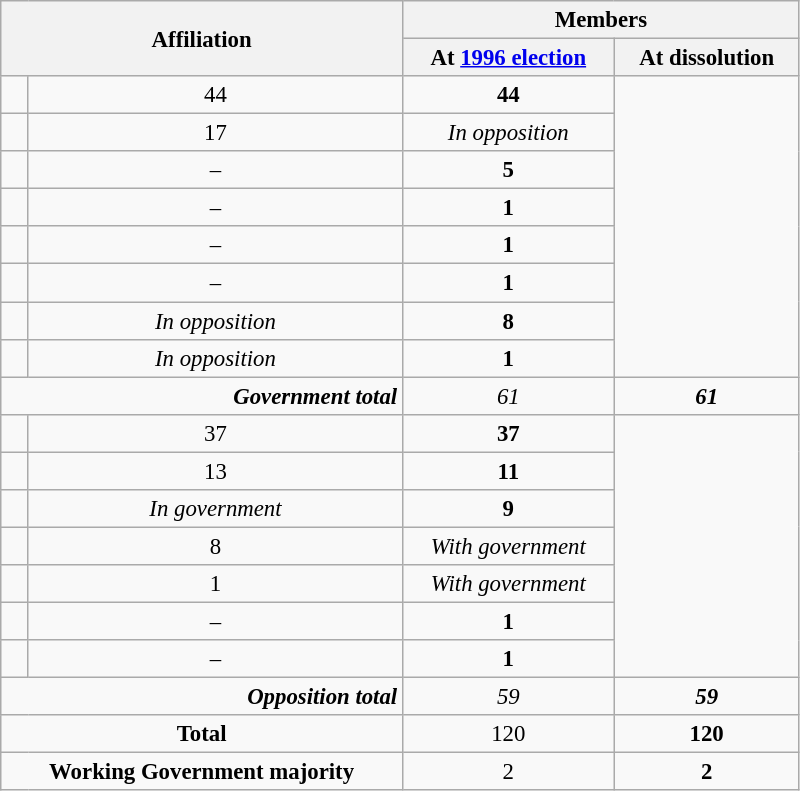<table class="wikitable" border="1" style="font-size:95%; width:400pt; text-align:center">
<tr>
<th colspan="2" rowspan="2" style="text-align:center;vertical-align:middle; ">Affiliation</th>
<th colspan="2" style="vertical-align:top;">Members</th>
</tr>
<tr>
<th>At <a href='#'>1996 election</a></th>
<th>At dissolution</th>
</tr>
<tr>
<td></td>
<td>44</td>
<td><strong>44</strong></td>
</tr>
<tr>
<td> </td>
<td>17</td>
<td><em>In opposition</em></td>
</tr>
<tr>
<td> </td>
<td>–</td>
<td><strong>5</strong></td>
</tr>
<tr>
<td> </td>
<td>–</td>
<td><strong>1</strong></td>
</tr>
<tr>
<td> </td>
<td>–</td>
<td><strong>1</strong></td>
</tr>
<tr>
<td> </td>
<td>–</td>
<td><strong>1</strong></td>
</tr>
<tr>
<td> </td>
<td><em>In opposition</em></td>
<td><strong>8</strong></td>
</tr>
<tr>
<td> </td>
<td><em>In opposition</em></td>
<td><strong>1</strong></td>
</tr>
<tr>
<td colspan="2" rowspan="1" style="text-align:right; "><strong><em>Government total</em></strong></td>
<td><em>61</em></td>
<td><strong><em>61</em></strong></td>
</tr>
<tr>
<td></td>
<td>37</td>
<td><strong>37</strong></td>
</tr>
<tr>
<td> </td>
<td>13</td>
<td><strong>11</strong></td>
</tr>
<tr>
<td></td>
<td><em>In government</em></td>
<td><strong>9</strong></td>
</tr>
<tr>
<td></td>
<td>8</td>
<td><em>With government</em></td>
</tr>
<tr>
<td></td>
<td>1</td>
<td><em>With government</em></td>
</tr>
<tr>
<td></td>
<td>–</td>
<td><strong>1</strong></td>
</tr>
<tr>
<td></td>
<td>–</td>
<td><strong>1</strong></td>
</tr>
<tr>
<td colspan="2" rowspan="1" style="text-align:right; "><strong><em>Opposition total</em></strong></td>
<td><em>59</em></td>
<td><strong><em>59</em></strong></td>
</tr>
<tr>
<td colspan="2" rowspan="1"><strong>Total</strong><br></td>
<td>120</td>
<td><strong>120</strong></td>
</tr>
<tr>
<td colspan="2" rowspan="1"><strong>Working Government majority</strong></td>
<td>2</td>
<td><strong>2</strong></td>
</tr>
</table>
